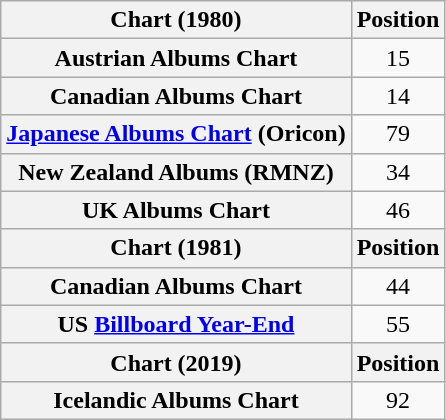<table class="wikitable plainrowheaders sortable" style="text-align:center;">
<tr>
<th scope="col">Chart (1980)</th>
<th scope="col">Position</th>
</tr>
<tr>
<th scope="row">Austrian Albums Chart</th>
<td>15</td>
</tr>
<tr>
<th scope="row">Canadian Albums Chart</th>
<td>14</td>
</tr>
<tr>
<th scope="row"><a href='#'>Japanese Albums Chart</a> (Oricon)</th>
<td>79</td>
</tr>
<tr>
<th scope="row">New Zealand Albums (RMNZ)</th>
<td>34</td>
</tr>
<tr>
<th scope="row">UK Albums Chart</th>
<td>46</td>
</tr>
<tr>
<th>Chart (1981)</th>
<th>Position</th>
</tr>
<tr>
<th scope="row">Canadian Albums Chart</th>
<td>44</td>
</tr>
<tr>
<th scope="row">US <a href='#'>Billboard Year-End</a></th>
<td>55</td>
</tr>
<tr>
<th>Chart (2019)</th>
<th>Position</th>
</tr>
<tr>
<th scope="row">Icelandic Albums Chart</th>
<td>92</td>
</tr>
</table>
